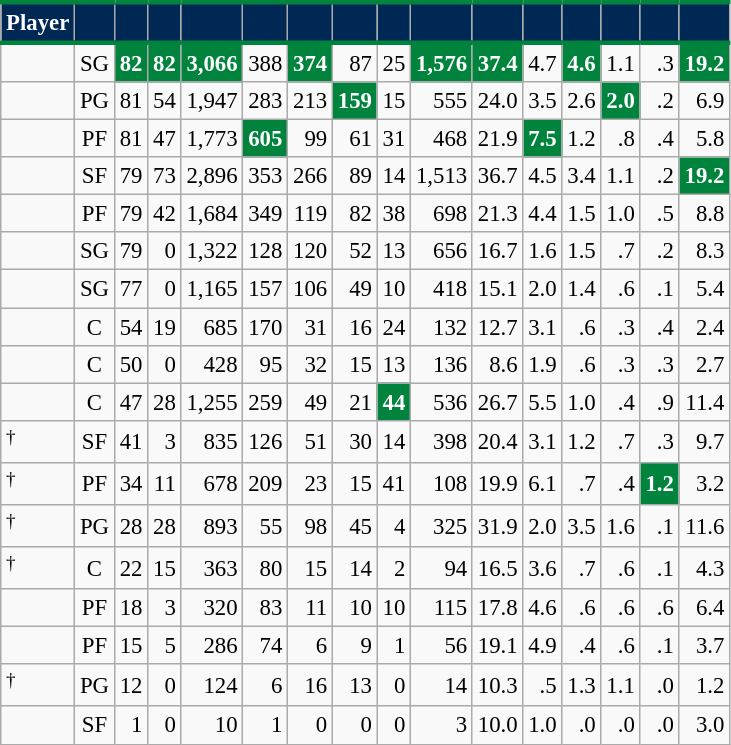<table class="wikitable sortable" style="font-size: 95%; text-align:right;">
<tr>
<th style="background:#002855; color:#FFFFFF; border-top:#00843D 3px solid; border-bottom:#00843D 3px solid;">Player</th>
<th style="background:#002855; color:#FFFFFF; border-top:#00843D 3px solid; border-bottom:#00843D 3px solid;"></th>
<th style="background:#002855; color:#FFFFFF; border-top:#00843D 3px solid; border-bottom:#00843D 3px solid;"></th>
<th style="background:#002855; color:#FFFFFF; border-top:#00843D 3px solid; border-bottom:#00843D 3px solid;"></th>
<th style="background:#002855; color:#FFFFFF; border-top:#00843D 3px solid; border-bottom:#00843D 3px solid;"></th>
<th style="background:#002855; color:#FFFFFF; border-top:#00843D 3px solid; border-bottom:#00843D 3px solid;"></th>
<th style="background:#002855; color:#FFFFFF; border-top:#00843D 3px solid; border-bottom:#00843D 3px solid;"></th>
<th style="background:#002855; color:#FFFFFF; border-top:#00843D 3px solid; border-bottom:#00843D 3px solid;"></th>
<th style="background:#002855; color:#FFFFFF; border-top:#00843D 3px solid; border-bottom:#00843D 3px solid;"></th>
<th style="background:#002855; color:#FFFFFF; border-top:#00843D 3px solid; border-bottom:#00843D 3px solid;"></th>
<th style="background:#002855; color:#FFFFFF; border-top:#00843D 3px solid; border-bottom:#00843D 3px solid;"></th>
<th style="background:#002855; color:#FFFFFF; border-top:#00843D 3px solid; border-bottom:#00843D 3px solid;"></th>
<th style="background:#002855; color:#FFFFFF; border-top:#00843D 3px solid; border-bottom:#00843D 3px solid;"></th>
<th style="background:#002855; color:#FFFFFF; border-top:#00843D 3px solid; border-bottom:#00843D 3px solid;"></th>
<th style="background:#002855; color:#FFFFFF; border-top:#00843D 3px solid; border-bottom:#00843D 3px solid;"></th>
<th style="background:#002855; color:#FFFFFF; border-top:#00843D 3px solid; border-bottom:#00843D 3px solid;"></th>
</tr>
<tr>
<td style="text-align:left;"></td>
<td style="text-align:center;">SG</td>
<td style="background:#00843D; color:#FFFFFF;"><strong>82</strong></td>
<td style="background:#00843D; color:#FFFFFF;"><strong>82</strong></td>
<td style="background:#00843D; color:#FFFFFF;"><strong>3,066</strong></td>
<td>388</td>
<td style="background:#00843D; color:#FFFFFF;"><strong>374</strong></td>
<td>87</td>
<td>25</td>
<td style="background:#00843D; color:#FFFFFF;"><strong>1,576</strong></td>
<td style="background:#00843D; color:#FFFFFF;"><strong>37.4</strong></td>
<td>4.7</td>
<td style="background:#00843D; color:#FFFFFF;"><strong>4.6</strong></td>
<td>1.1</td>
<td>.3</td>
<td style="background:#00843D; color:#FFFFFF;"><strong>19.2</strong></td>
</tr>
<tr>
<td style="text-align:left;"></td>
<td style="text-align:center;">PG</td>
<td>81</td>
<td>54</td>
<td>1,947</td>
<td>283</td>
<td>213</td>
<td style="background:#00843D; color:#FFFFFF;"><strong>159</strong></td>
<td>15</td>
<td>555</td>
<td>24.0</td>
<td>3.5</td>
<td>2.6</td>
<td style="background:#00843D; color:#FFFFFF;"><strong>2.0</strong></td>
<td>.2</td>
<td>6.9</td>
</tr>
<tr>
<td style="text-align:left;"></td>
<td style="text-align:center;">PF</td>
<td>81</td>
<td>47</td>
<td>1,773</td>
<td style="background:#00843D; color:#FFFFFF;"><strong>605</strong></td>
<td>99</td>
<td>61</td>
<td>31</td>
<td>468</td>
<td>21.9</td>
<td style="background:#00843D; color:#FFFFFF;"><strong>7.5</strong></td>
<td>1.2</td>
<td>.8</td>
<td>.4</td>
<td>5.8</td>
</tr>
<tr>
<td style="text-align:left;"></td>
<td style="text-align:center;">SF</td>
<td>79</td>
<td>73</td>
<td>2,896</td>
<td>353</td>
<td>266</td>
<td>89</td>
<td>14</td>
<td>1,513</td>
<td>36.7</td>
<td>4.5</td>
<td>3.4</td>
<td>1.1</td>
<td>.2</td>
<td style="background:#00843D; color:#FFFFFF;"><strong>19.2</strong></td>
</tr>
<tr>
<td style="text-align:left;"></td>
<td style="text-align:center;">PF</td>
<td>79</td>
<td>42</td>
<td>1,684</td>
<td>349</td>
<td>119</td>
<td>82</td>
<td>38</td>
<td>698</td>
<td>21.3</td>
<td>4.4</td>
<td>1.5</td>
<td>1.0</td>
<td>.5</td>
<td>8.8</td>
</tr>
<tr>
<td style="text-align:left;"></td>
<td style="text-align:center;">SG</td>
<td>79</td>
<td>0</td>
<td>1,322</td>
<td>128</td>
<td>120</td>
<td>52</td>
<td>13</td>
<td>656</td>
<td>16.7</td>
<td>1.6</td>
<td>1.5</td>
<td>.7</td>
<td>.2</td>
<td>8.3</td>
</tr>
<tr>
<td style="text-align:left;"></td>
<td style="text-align:center;">SG</td>
<td>77</td>
<td>0</td>
<td>1,165</td>
<td>157</td>
<td>106</td>
<td>49</td>
<td>10</td>
<td>418</td>
<td>15.1</td>
<td>2.0</td>
<td>1.4</td>
<td>.6</td>
<td>.1</td>
<td>5.4</td>
</tr>
<tr>
<td style="text-align:left;"></td>
<td style="text-align:center;">C</td>
<td>54</td>
<td>19</td>
<td>685</td>
<td>170</td>
<td>31</td>
<td>16</td>
<td>24</td>
<td>132</td>
<td>12.7</td>
<td>3.1</td>
<td>.6</td>
<td>.3</td>
<td>.4</td>
<td>2.4</td>
</tr>
<tr>
<td style="text-align:left;"></td>
<td style="text-align:center;">C</td>
<td>50</td>
<td>0</td>
<td>428</td>
<td>95</td>
<td>32</td>
<td>15</td>
<td>13</td>
<td>136</td>
<td>8.6</td>
<td>1.9</td>
<td>.6</td>
<td>.3</td>
<td>.3</td>
<td>2.7</td>
</tr>
<tr>
<td style="text-align:left;"></td>
<td style="text-align:center;">C</td>
<td>47</td>
<td>28</td>
<td>1,255</td>
<td>259</td>
<td>49</td>
<td>21</td>
<td style="background:#00843D; color:#FFFFFF;"><strong>44</strong></td>
<td>536</td>
<td>26.7</td>
<td>5.5</td>
<td>1.0</td>
<td>.4</td>
<td>.9</td>
<td>11.4</td>
</tr>
<tr>
<td style="text-align:left;"><sup>†</sup></td>
<td style="text-align:center;">SF</td>
<td>41</td>
<td>3</td>
<td>835</td>
<td>126</td>
<td>51</td>
<td>30</td>
<td>14</td>
<td>398</td>
<td>20.4</td>
<td>3.1</td>
<td>1.2</td>
<td>.7</td>
<td>.3</td>
<td>9.7</td>
</tr>
<tr>
<td style="text-align:left;"><sup>†</sup></td>
<td style="text-align:center;">PF</td>
<td>34</td>
<td>11</td>
<td>678</td>
<td>209</td>
<td>23</td>
<td>15</td>
<td>41</td>
<td>108</td>
<td>19.9</td>
<td>6.1</td>
<td>.7</td>
<td>.4</td>
<td style="background:#00843D; color:#FFFFFF;"><strong>1.2</strong></td>
<td>3.2</td>
</tr>
<tr>
<td style="text-align:left;"><sup>†</sup></td>
<td style="text-align:center;">PG</td>
<td>28</td>
<td>28</td>
<td>893</td>
<td>55</td>
<td>98</td>
<td>45</td>
<td>4</td>
<td>325</td>
<td>31.9</td>
<td>2.0</td>
<td>3.5</td>
<td>1.6</td>
<td>.1</td>
<td>11.6</td>
</tr>
<tr>
<td style="text-align:left;"><sup>†</sup></td>
<td style="text-align:center;">C</td>
<td>22</td>
<td>15</td>
<td>363</td>
<td>80</td>
<td>15</td>
<td>14</td>
<td>2</td>
<td>94</td>
<td>16.5</td>
<td>3.6</td>
<td>.7</td>
<td>.6</td>
<td>.1</td>
<td>4.3</td>
</tr>
<tr>
<td style="text-align:left;"></td>
<td style="text-align:center;">PF</td>
<td>18</td>
<td>3</td>
<td>320</td>
<td>83</td>
<td>11</td>
<td>10</td>
<td>10</td>
<td>115</td>
<td>17.8</td>
<td>4.6</td>
<td>.6</td>
<td>.6</td>
<td>.6</td>
<td>6.4</td>
</tr>
<tr>
<td style="text-align:left;"></td>
<td style="text-align:center;">PF</td>
<td>15</td>
<td>5</td>
<td>286</td>
<td>74</td>
<td>6</td>
<td>9</td>
<td>1</td>
<td>56</td>
<td>19.1</td>
<td>4.9</td>
<td>.4</td>
<td>.6</td>
<td>.1</td>
<td>3.7</td>
</tr>
<tr>
<td style="text-align:left;"><sup>†</sup></td>
<td style="text-align:center;">PG</td>
<td>12</td>
<td>0</td>
<td>124</td>
<td>6</td>
<td>16</td>
<td>13</td>
<td>0</td>
<td>14</td>
<td>10.3</td>
<td>.5</td>
<td>1.3</td>
<td>1.1</td>
<td>.0</td>
<td>1.2</td>
</tr>
<tr>
<td style="text-align:left;"></td>
<td style="text-align:center;">SF</td>
<td>1</td>
<td>0</td>
<td>10</td>
<td>1</td>
<td>0</td>
<td>0</td>
<td>0</td>
<td>3</td>
<td>10.0</td>
<td>1.0</td>
<td>.0</td>
<td>.0</td>
<td>.0</td>
<td>3.0</td>
</tr>
</table>
